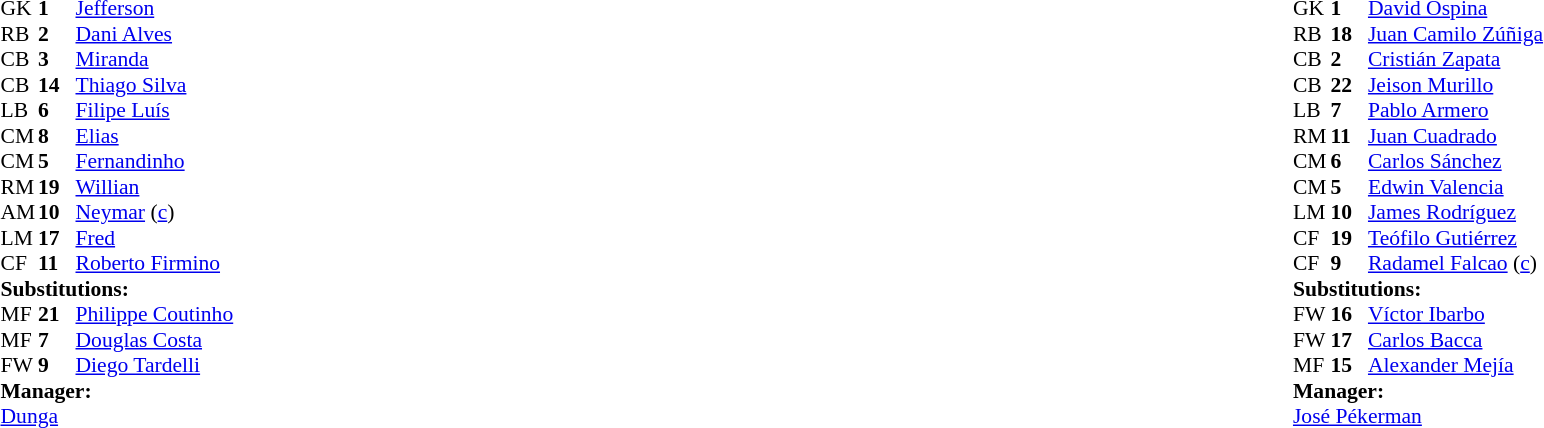<table width="100%">
<tr>
<td valign="top" width="40%"><br><table style="font-size:90%;" cellspacing="0" cellpadding="0">
<tr>
<th width="25"></th>
<th width="25"></th>
</tr>
<tr>
<td>GK</td>
<td><strong>1</strong></td>
<td><a href='#'>Jefferson</a></td>
</tr>
<tr>
<td>RB</td>
<td><strong>2</strong></td>
<td><a href='#'>Dani Alves</a></td>
</tr>
<tr>
<td>CB</td>
<td><strong>3</strong></td>
<td><a href='#'>Miranda</a></td>
</tr>
<tr>
<td>CB</td>
<td><strong>14</strong></td>
<td><a href='#'>Thiago Silva</a></td>
</tr>
<tr>
<td>LB</td>
<td><strong>6</strong></td>
<td><a href='#'>Filipe Luís</a></td>
</tr>
<tr>
<td>CM</td>
<td><strong>8</strong></td>
<td><a href='#'>Elias</a></td>
<td></td>
<td></td>
</tr>
<tr>
<td>CM</td>
<td><strong>5</strong></td>
<td><a href='#'>Fernandinho</a></td>
<td></td>
</tr>
<tr>
<td>RM</td>
<td><strong>19</strong></td>
<td><a href='#'>Willian</a></td>
<td></td>
<td></td>
</tr>
<tr>
<td>AM</td>
<td><strong>10</strong></td>
<td><a href='#'>Neymar</a> (<a href='#'>c</a>)</td>
<td></td>
<td> </td>
</tr>
<tr>
<td>LM</td>
<td><strong>17</strong></td>
<td><a href='#'>Fred</a></td>
<td></td>
<td></td>
</tr>
<tr>
<td>CF</td>
<td><strong>11</strong></td>
<td><a href='#'>Roberto Firmino</a></td>
<td></td>
</tr>
<tr>
<td colspan=3><strong>Substitutions:</strong></td>
</tr>
<tr>
<td>MF</td>
<td><strong>21</strong></td>
<td><a href='#'>Philippe Coutinho</a></td>
<td></td>
<td></td>
</tr>
<tr>
<td>MF</td>
<td><strong>7</strong></td>
<td><a href='#'>Douglas Costa</a></td>
<td></td>
<td></td>
</tr>
<tr>
<td>FW</td>
<td><strong>9</strong></td>
<td><a href='#'>Diego Tardelli</a></td>
<td></td>
<td></td>
</tr>
<tr>
<td colspan=3><strong>Manager:</strong></td>
</tr>
<tr>
<td colspan=4><a href='#'>Dunga</a></td>
</tr>
</table>
</td>
<td valign="top"></td>
<td valign="top" width="50%"><br><table style="font-size:90%;" cellspacing="0" cellpadding="0" align="center">
<tr>
<th width=25></th>
<th width=25></th>
</tr>
<tr>
<td>GK</td>
<td><strong>1</strong></td>
<td><a href='#'>David Ospina</a></td>
</tr>
<tr>
<td>RB</td>
<td><strong>18</strong></td>
<td><a href='#'>Juan Camilo Zúñiga</a></td>
</tr>
<tr>
<td>CB</td>
<td><strong>2</strong></td>
<td><a href='#'>Cristián Zapata</a></td>
</tr>
<tr>
<td>CB</td>
<td><strong>22</strong></td>
<td><a href='#'>Jeison Murillo</a></td>
</tr>
<tr>
<td>LB</td>
<td><strong>7</strong></td>
<td><a href='#'>Pablo Armero</a></td>
</tr>
<tr>
<td>RM</td>
<td><strong>11</strong></td>
<td><a href='#'>Juan Cuadrado</a></td>
</tr>
<tr>
<td>CM</td>
<td><strong>6</strong></td>
<td><a href='#'>Carlos Sánchez</a></td>
</tr>
<tr>
<td>CM</td>
<td><strong>5</strong></td>
<td><a href='#'>Edwin Valencia</a></td>
<td></td>
<td></td>
</tr>
<tr>
<td>LM</td>
<td><strong>10</strong></td>
<td><a href='#'>James Rodríguez</a></td>
</tr>
<tr>
<td>CF</td>
<td><strong>19</strong></td>
<td><a href='#'>Teófilo Gutiérrez</a></td>
<td></td>
<td></td>
</tr>
<tr>
<td>CF</td>
<td><strong>9</strong></td>
<td><a href='#'>Radamel Falcao</a> (<a href='#'>c</a>)</td>
<td></td>
<td></td>
</tr>
<tr>
<td colspan=3><strong>Substitutions:</strong></td>
</tr>
<tr>
<td>FW</td>
<td><strong>16</strong></td>
<td><a href='#'>Víctor Ibarbo</a></td>
<td></td>
<td></td>
</tr>
<tr>
<td>FW</td>
<td><strong>17</strong></td>
<td><a href='#'>Carlos Bacca</a></td>
<td></td>
<td></td>
</tr>
<tr>
<td>MF</td>
<td><strong>15</strong></td>
<td><a href='#'>Alexander Mejía</a></td>
<td></td>
<td></td>
</tr>
<tr>
<td colspan=3><strong>Manager:</strong></td>
</tr>
<tr>
<td colspan=4> <a href='#'>José Pékerman</a></td>
</tr>
</table>
</td>
</tr>
</table>
